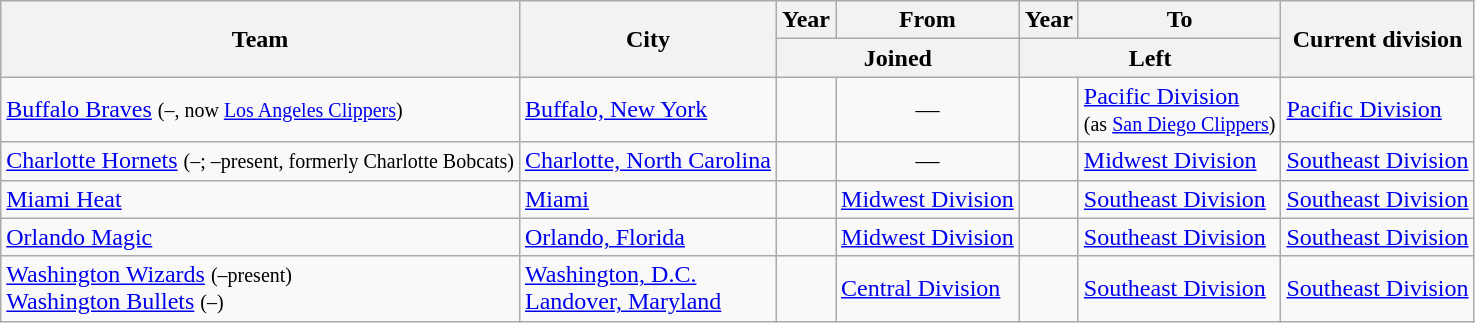<table class="wikitable sortable">
<tr>
<th rowspan="2">Team</th>
<th rowspan="2">City</th>
<th>Year</th>
<th>From</th>
<th>Year</th>
<th>To</th>
<th rowspan="2">Current division</th>
</tr>
<tr class="unsortable">
<th colspan="2">Joined</th>
<th colspan="2">Left</th>
</tr>
<tr>
<td><a href='#'>Buffalo Braves</a> <small>(–, now <a href='#'>Los Angeles Clippers</a>)</small></td>
<td><a href='#'>Buffalo, New York</a></td>
<td></td>
<td align="center">—</td>
<td></td>
<td><a href='#'>Pacific Division</a><br><small>(as <a href='#'>San Diego Clippers</a>)</small></td>
<td><a href='#'>Pacific Division</a></td>
</tr>
<tr>
<td><a href='#'>Charlotte Hornets</a>  <small>(–; –present, formerly Charlotte Bobcats)</small></td>
<td><a href='#'>Charlotte, North Carolina</a></td>
<td></td>
<td align="center">—</td>
<td></td>
<td><a href='#'>Midwest Division</a></td>
<td><a href='#'>Southeast Division</a></td>
</tr>
<tr>
<td><a href='#'>Miami Heat</a></td>
<td><a href='#'>Miami</a></td>
<td></td>
<td><a href='#'>Midwest Division</a></td>
<td></td>
<td><a href='#'>Southeast Division</a></td>
<td><a href='#'>Southeast Division</a></td>
</tr>
<tr>
<td><a href='#'>Orlando Magic</a></td>
<td><a href='#'>Orlando, Florida</a></td>
<td></td>
<td><a href='#'>Midwest Division</a></td>
<td></td>
<td><a href='#'>Southeast Division</a></td>
<td><a href='#'>Southeast Division</a></td>
</tr>
<tr>
<td><a href='#'>Washington Wizards</a> <small>(–present)</small><br><a href='#'>Washington Bullets</a> <small>(–)</small></td>
<td><a href='#'>Washington, D.C.</a><br><a href='#'>Landover, Maryland</a></td>
<td></td>
<td><a href='#'>Central Division</a></td>
<td></td>
<td><a href='#'>Southeast Division</a></td>
<td><a href='#'>Southeast Division</a></td>
</tr>
</table>
